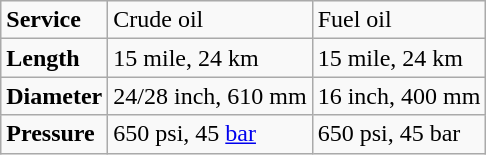<table class="wikitable">
<tr>
<td><strong>Service</strong></td>
<td>Crude oil</td>
<td>Fuel oil</td>
</tr>
<tr>
<td><strong>Length</strong></td>
<td>15 mile, 24 km</td>
<td>15 mile, 24 km</td>
</tr>
<tr>
<td><strong>Diameter</strong></td>
<td>24/28 inch, 610 mm</td>
<td>16 inch, 400 mm</td>
</tr>
<tr>
<td><strong>Pressure</strong></td>
<td>650 psi, 45 <a href='#'>bar</a></td>
<td>650 psi, 45 bar</td>
</tr>
</table>
